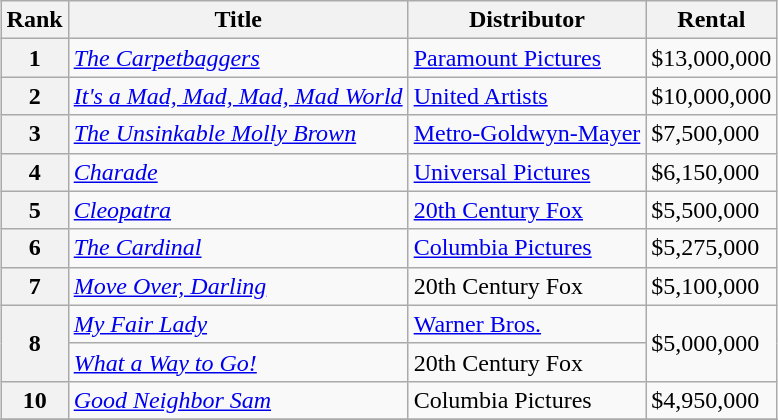<table class="wikitable sortable" style="margin:auto; margin:auto;">
<tr>
<th>Rank</th>
<th>Title</th>
<th>Distributor</th>
<th>Rental</th>
</tr>
<tr>
<th style="text-align:center;">1</th>
<td><em><a href='#'>The Carpetbaggers</a></em></td>
<td><a href='#'>Paramount Pictures</a></td>
<td>$13,000,000</td>
</tr>
<tr>
<th style="text-align:center;">2</th>
<td><em><a href='#'>It's a Mad, Mad, Mad, Mad World</a></em></td>
<td><a href='#'>United Artists</a></td>
<td>$10,000,000</td>
</tr>
<tr>
<th style="text-align:center;">3</th>
<td><em><a href='#'>The Unsinkable Molly Brown</a></em></td>
<td><a href='#'>Metro-Goldwyn-Mayer</a></td>
<td>$7,500,000</td>
</tr>
<tr>
<th style="text-align:center;">4</th>
<td><em><a href='#'>Charade</a></em></td>
<td><a href='#'>Universal Pictures</a></td>
<td>$6,150,000</td>
</tr>
<tr>
<th style="text-align:center;">5</th>
<td><em><a href='#'>Cleopatra</a></em></td>
<td><a href='#'>20th Century Fox</a></td>
<td>$5,500,000</td>
</tr>
<tr>
<th style="text-align:center;">6</th>
<td><em><a href='#'>The Cardinal</a></em></td>
<td><a href='#'>Columbia Pictures</a></td>
<td>$5,275,000</td>
</tr>
<tr>
<th style="text-align:center;">7</th>
<td><em><a href='#'>Move Over, Darling</a></em></td>
<td>20th Century Fox</td>
<td>$5,100,000</td>
</tr>
<tr>
<th rowspan="2" style="text-align:center;">8</th>
<td><em><a href='#'>My Fair Lady</a></em></td>
<td><a href='#'>Warner Bros.</a></td>
<td rowspan="2">$5,000,000</td>
</tr>
<tr>
<td><em><a href='#'>What a Way to Go!</a></em></td>
<td>20th Century Fox</td>
</tr>
<tr>
<th style="text-align:center;">10</th>
<td><em><a href='#'>Good Neighbor Sam</a></em></td>
<td>Columbia Pictures</td>
<td>$4,950,000</td>
</tr>
<tr>
</tr>
</table>
